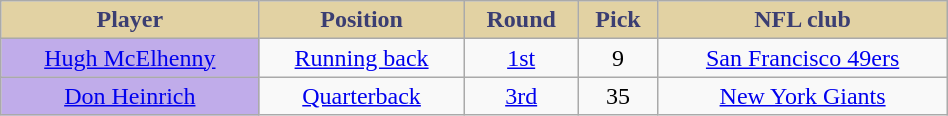<table class="wikitable" style="width:50%;">
<tr style="text-align:center; background:#e2d2a3; color:#3b3e72;">
<td><strong>Player</strong></td>
<td><strong>Position</strong></td>
<td><strong>Round</strong></td>
<td><strong>Pick</strong></td>
<td><strong>NFL club</strong></td>
</tr>
<tr style="text-align:center;" bgcolor="">
<td bgcolor="C0ACEA"><a href='#'>Hugh McElhenny</a></td>
<td><a href='#'>Running back</a></td>
<td><a href='#'>1st</a></td>
<td>9</td>
<td><a href='#'>San Francisco 49ers</a></td>
</tr>
<tr style="text-align:center;" bgcolor="">
<td bgcolor="C0ACEA"><a href='#'>Don Heinrich</a></td>
<td><a href='#'>Quarterback</a></td>
<td><a href='#'>3rd</a></td>
<td>35</td>
<td><a href='#'>New York Giants</a></td>
</tr>
</table>
